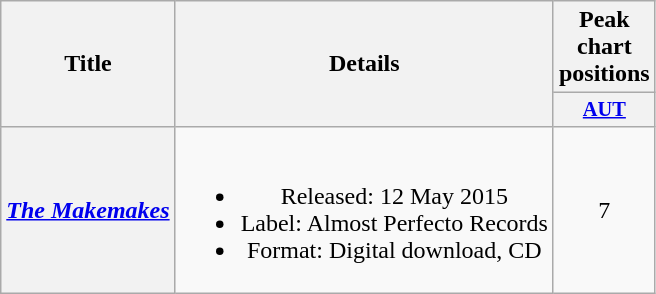<table class="wikitable plainrowheaders" style="text-align:center;">
<tr>
<th scope="col" rowspan="2">Title</th>
<th scope="col" rowspan="2">Details</th>
<th scope="col" colspan="1">Peak chart positions</th>
</tr>
<tr>
<th scope="col" style="width:3em;font-size:85%;"><a href='#'>AUT</a><br></th>
</tr>
<tr>
<th scope="row"><em><a href='#'>The Makemakes</a></em></th>
<td><br><ul><li>Released: 12 May 2015</li><li>Label: Almost Perfecto Records</li><li>Format: Digital download, CD</li></ul></td>
<td>7</td>
</tr>
</table>
